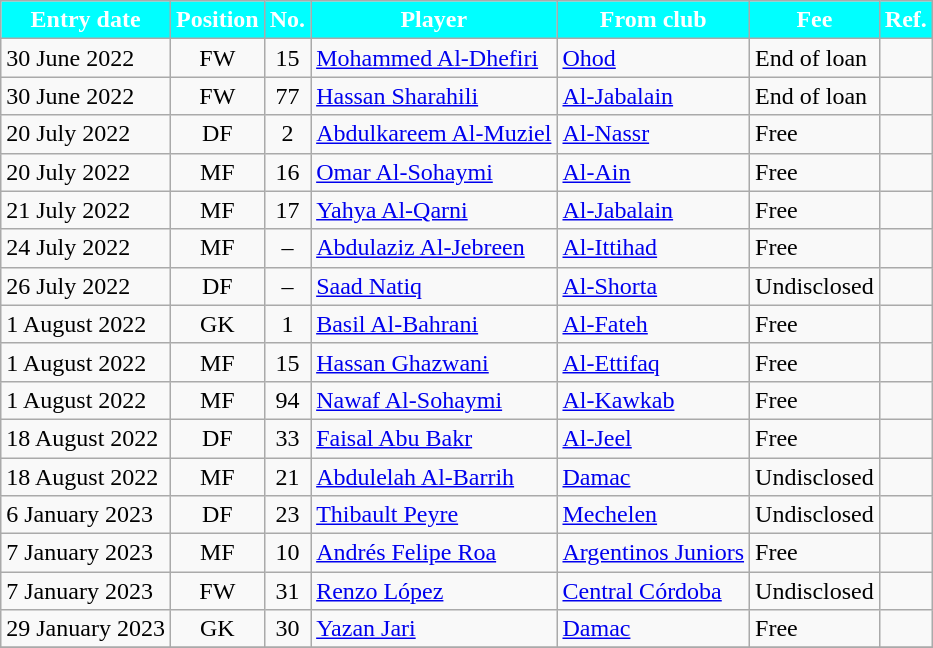<table class="wikitable sortable">
<tr>
<th style="background:cyan; color:white;"><strong>Entry date</strong></th>
<th style="background:cyan; color:white;"><strong>Position</strong></th>
<th style="background:cyan; color:white;"><strong>No.</strong></th>
<th style="background:cyan; color:white;"><strong>Player</strong></th>
<th style="background:cyan; color:white;"><strong>From club</strong></th>
<th style="background:cyan; color:white;"><strong>Fee</strong></th>
<th style="background:cyan; color:white;"><strong>Ref.</strong></th>
</tr>
<tr>
<td>30 June 2022</td>
<td style="text-align:center;">FW</td>
<td style="text-align:center;">15</td>
<td style="text-align:left;"> <a href='#'>Mohammed Al-Dhefiri</a></td>
<td style="text-align:left;"> <a href='#'>Ohod</a></td>
<td>End of loan</td>
<td></td>
</tr>
<tr>
<td>30 June 2022</td>
<td style="text-align:center;">FW</td>
<td style="text-align:center;">77</td>
<td style="text-align:left;"> <a href='#'>Hassan Sharahili</a></td>
<td style="text-align:left;"> <a href='#'>Al-Jabalain</a></td>
<td>End of loan</td>
<td></td>
</tr>
<tr>
<td>20 July 2022</td>
<td style="text-align:center;">DF</td>
<td style="text-align:center;">2</td>
<td style="text-align:left;"> <a href='#'>Abdulkareem Al-Muziel</a></td>
<td style="text-align:left;"> <a href='#'>Al-Nassr</a></td>
<td>Free</td>
<td></td>
</tr>
<tr>
<td>20 July 2022</td>
<td style="text-align:center;">MF</td>
<td style="text-align:center;">16</td>
<td style="text-align:left;"> <a href='#'>Omar Al-Sohaymi</a></td>
<td style="text-align:left;"> <a href='#'>Al-Ain</a></td>
<td>Free</td>
<td></td>
</tr>
<tr>
<td>21 July 2022</td>
<td style="text-align:center;">MF</td>
<td style="text-align:center;">17</td>
<td style="text-align:left;"> <a href='#'>Yahya Al-Qarni</a></td>
<td style="text-align:left;"> <a href='#'>Al-Jabalain</a></td>
<td>Free</td>
<td></td>
</tr>
<tr>
<td>24 July 2022</td>
<td style="text-align:center;">MF</td>
<td style="text-align:center;">–</td>
<td style="text-align:left;"> <a href='#'>Abdulaziz Al-Jebreen</a></td>
<td style="text-align:left;"> <a href='#'>Al-Ittihad</a></td>
<td>Free</td>
<td></td>
</tr>
<tr>
<td>26 July 2022</td>
<td style="text-align:center;">DF</td>
<td style="text-align:center;">–</td>
<td style="text-align:left;"> <a href='#'>Saad Natiq</a></td>
<td style="text-align:left;"> <a href='#'>Al-Shorta</a></td>
<td>Undisclosed</td>
<td></td>
</tr>
<tr>
<td>1 August 2022</td>
<td style="text-align:center;">GK</td>
<td style="text-align:center;">1</td>
<td style="text-align:left;"> <a href='#'>Basil Al-Bahrani</a></td>
<td style="text-align:left;"> <a href='#'>Al-Fateh</a></td>
<td>Free</td>
<td></td>
</tr>
<tr>
<td>1 August 2022</td>
<td style="text-align:center;">MF</td>
<td style="text-align:center;">15</td>
<td style="text-align:left;"> <a href='#'>Hassan Ghazwani</a></td>
<td style="text-align:left;"> <a href='#'>Al-Ettifaq</a></td>
<td>Free</td>
<td></td>
</tr>
<tr>
<td>1 August 2022</td>
<td style="text-align:center;">MF</td>
<td style="text-align:center;">94</td>
<td style="text-align:left;"> <a href='#'>Nawaf Al-Sohaymi</a></td>
<td style="text-align:left;"> <a href='#'>Al-Kawkab</a></td>
<td>Free</td>
<td></td>
</tr>
<tr>
<td>18 August 2022</td>
<td style="text-align:center;">DF</td>
<td style="text-align:center;">33</td>
<td style="text-align:left;"> <a href='#'>Faisal Abu Bakr</a></td>
<td style="text-align:left;"> <a href='#'>Al-Jeel</a></td>
<td>Free</td>
<td></td>
</tr>
<tr>
<td>18 August 2022</td>
<td style="text-align:center;">MF</td>
<td style="text-align:center;">21</td>
<td style="text-align:left;"> <a href='#'>Abdulelah Al-Barrih</a></td>
<td style="text-align:left;"> <a href='#'>Damac</a></td>
<td>Undisclosed</td>
<td></td>
</tr>
<tr>
<td>6 January 2023</td>
<td style="text-align:center;">DF</td>
<td style="text-align:center;">23</td>
<td style="text-align:left;"> <a href='#'>Thibault Peyre</a></td>
<td style="text-align:left;"> <a href='#'>Mechelen</a></td>
<td>Undisclosed</td>
<td></td>
</tr>
<tr>
<td>7 January 2023</td>
<td style="text-align:center;">MF</td>
<td style="text-align:center;">10</td>
<td style="text-align:left;"> <a href='#'>Andrés Felipe Roa</a></td>
<td style="text-align:left;"> <a href='#'>Argentinos Juniors</a></td>
<td>Free</td>
<td></td>
</tr>
<tr>
<td>7 January 2023</td>
<td style="text-align:center;">FW</td>
<td style="text-align:center;">31</td>
<td style="text-align:left;"> <a href='#'>Renzo López</a></td>
<td style="text-align:left;"> <a href='#'>Central Córdoba</a></td>
<td>Undisclosed</td>
<td></td>
</tr>
<tr>
<td>29 January 2023</td>
<td style="text-align:center;">GK</td>
<td style="text-align:center;">30</td>
<td style="text-align:left;"> <a href='#'>Yazan Jari</a></td>
<td style="text-align:left;"> <a href='#'>Damac</a></td>
<td>Free</td>
<td></td>
</tr>
<tr>
</tr>
</table>
